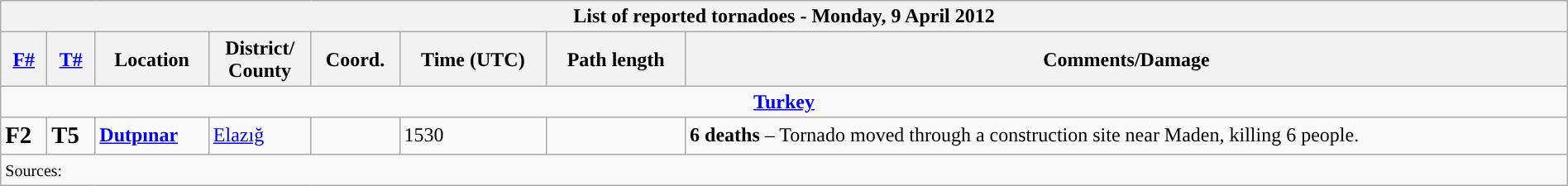<table class="wikitable collapsible" width="100%">
<tr>
<th colspan="8">List of reported tornadoes - Monday, 9 April 2012</th>
</tr>
<tr>
<th><a href='#'>F#</a></th>
<th><a href='#'>T#</a></th>
<th>Location</th>
<th>District/<br>County</th>
<th>Coord.</th>
<th>Time (UTC)</th>
<th>Path length</th>
<th>Comments/Damage</th>
</tr>
<tr>
<td colspan="8" align=center><strong><a href='#'>Turkey</a></strong></td>
</tr>
<tr>
<td><big><strong>F2</strong></big></td>
<td><big><strong>T5</strong></big></td>
<td><strong><a href='#'>Dutpınar</a></strong></td>
<td><a href='#'>Elazığ</a></td>
<td></td>
<td>1530</td>
<td></td>
<td><strong>6 deaths</strong> – Tornado moved through a construction site near Maden, killing 6 people.</td>
</tr>
<tr>
<td colspan="8"><small>Sources:  </small></td>
</tr>
</table>
